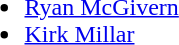<table>
<tr>
<td><strong></strong><br><ul><li><a href='#'>Ryan McGivern</a></li><li><a href='#'>Kirk Millar</a></li></ul></td>
</tr>
</table>
